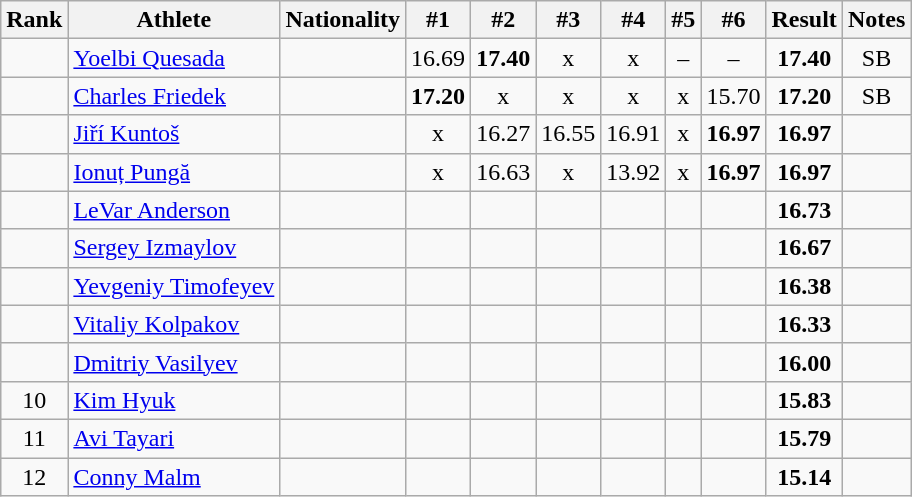<table class="wikitable sortable" style="text-align:center">
<tr>
<th>Rank</th>
<th>Athlete</th>
<th>Nationality</th>
<th>#1</th>
<th>#2</th>
<th>#3</th>
<th>#4</th>
<th>#5</th>
<th>#6</th>
<th>Result</th>
<th>Notes</th>
</tr>
<tr>
<td></td>
<td align=left><a href='#'>Yoelbi Quesada</a></td>
<td align=left></td>
<td>16.69</td>
<td><strong>17.40</strong></td>
<td>x</td>
<td>x</td>
<td>–</td>
<td>–</td>
<td><strong>17.40</strong></td>
<td>SB</td>
</tr>
<tr>
<td></td>
<td align=left><a href='#'>Charles Friedek</a></td>
<td align=left></td>
<td><strong>17.20</strong></td>
<td>x</td>
<td>x</td>
<td>x</td>
<td>x</td>
<td>15.70</td>
<td><strong>17.20</strong></td>
<td>SB</td>
</tr>
<tr>
<td></td>
<td align=left><a href='#'>Jiří Kuntoš</a></td>
<td align=left></td>
<td>x</td>
<td>16.27</td>
<td>16.55</td>
<td>16.91</td>
<td>x</td>
<td><strong>16.97</strong></td>
<td><strong>16.97</strong></td>
<td></td>
</tr>
<tr>
<td></td>
<td align=left><a href='#'>Ionuț Pungă</a></td>
<td align=left></td>
<td>x</td>
<td>16.63</td>
<td>x</td>
<td>13.92</td>
<td>x</td>
<td><strong>16.97</strong></td>
<td><strong>16.97</strong></td>
<td></td>
</tr>
<tr>
<td></td>
<td align=left><a href='#'>LeVar Anderson</a></td>
<td align=left></td>
<td></td>
<td></td>
<td></td>
<td></td>
<td></td>
<td></td>
<td><strong>16.73</strong></td>
<td></td>
</tr>
<tr>
<td></td>
<td align=left><a href='#'>Sergey Izmaylov</a></td>
<td align=left></td>
<td></td>
<td></td>
<td></td>
<td></td>
<td></td>
<td></td>
<td><strong>16.67</strong></td>
<td></td>
</tr>
<tr>
<td></td>
<td align=left><a href='#'>Yevgeniy Timofeyev</a></td>
<td align=left></td>
<td></td>
<td></td>
<td></td>
<td></td>
<td></td>
<td></td>
<td><strong>16.38</strong></td>
<td></td>
</tr>
<tr>
<td></td>
<td align=left><a href='#'>Vitaliy Kolpakov</a></td>
<td align=left></td>
<td></td>
<td></td>
<td></td>
<td></td>
<td></td>
<td></td>
<td><strong>16.33</strong></td>
<td></td>
</tr>
<tr>
<td></td>
<td align=left><a href='#'>Dmitriy Vasilyev</a></td>
<td align=left></td>
<td></td>
<td></td>
<td></td>
<td></td>
<td></td>
<td></td>
<td><strong>16.00</strong></td>
<td></td>
</tr>
<tr>
<td>10</td>
<td align=left><a href='#'>Kim Hyuk</a></td>
<td align=left></td>
<td></td>
<td></td>
<td></td>
<td></td>
<td></td>
<td></td>
<td><strong>15.83</strong></td>
<td></td>
</tr>
<tr>
<td>11</td>
<td align=left><a href='#'>Avi Tayari</a></td>
<td align=left></td>
<td></td>
<td></td>
<td></td>
<td></td>
<td></td>
<td></td>
<td><strong>15.79</strong></td>
<td></td>
</tr>
<tr>
<td>12</td>
<td align=left><a href='#'>Conny Malm</a></td>
<td align=left></td>
<td></td>
<td></td>
<td></td>
<td></td>
<td></td>
<td></td>
<td><strong>15.14</strong></td>
<td></td>
</tr>
</table>
